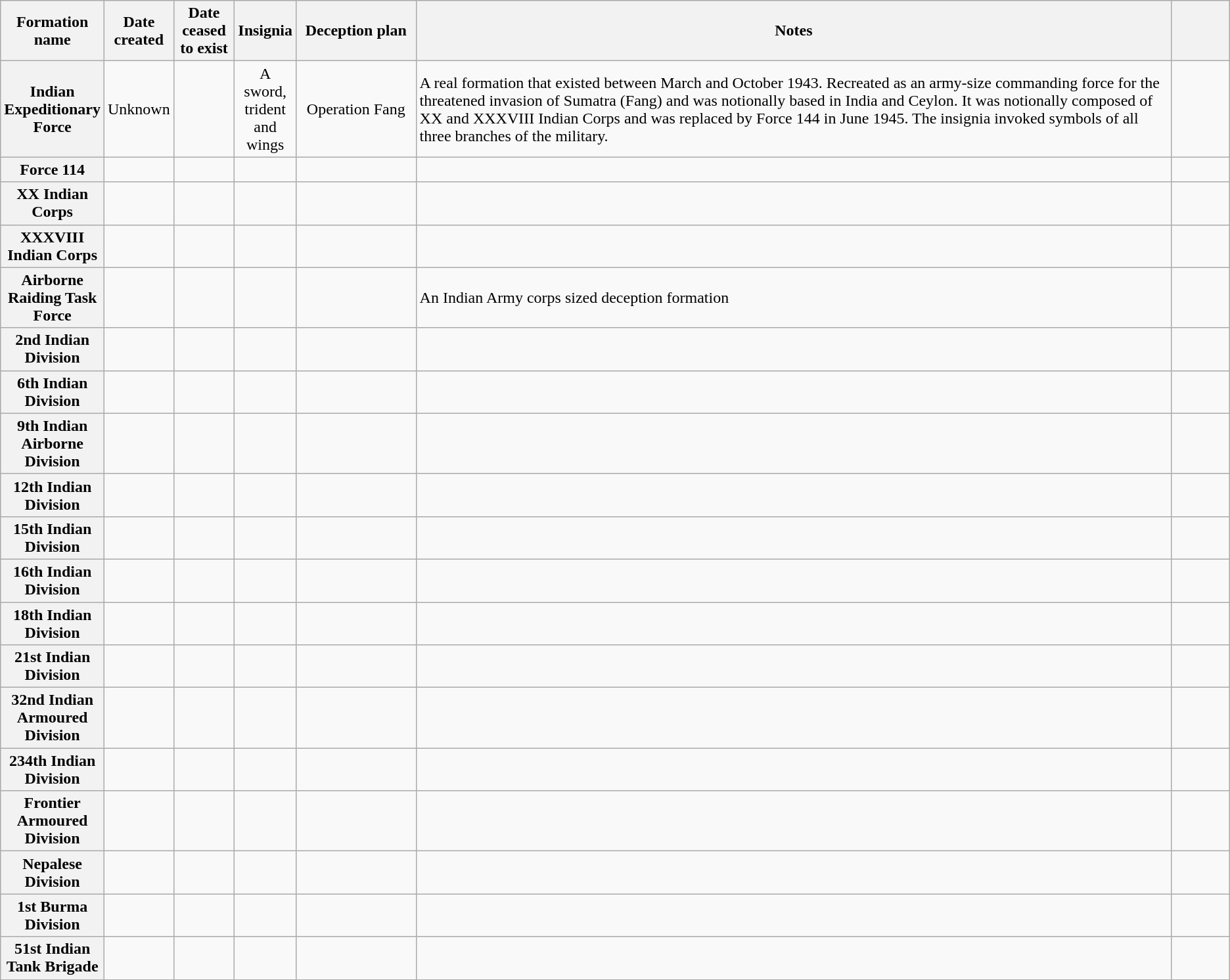<table class="wikitable sortable plainrowheaders" style="text-align: left; border-spacing: 2px; border: 1px solid darkgray;">
<tr>
<th width="5%" scope="col">Formation name</th>
<th width=5% scope="col">Date created</th>
<th width=5% scope="col">Date ceased to exist</th>
<th class=unsortable width=5% scope="col">Insignia</th>
<th class=unsortable width=10% scope="col">Deception plan</th>
<th class=unsortable width=65% scope="col">Notes</th>
<th class=unsortable width=5% scope="col"></th>
</tr>
<tr>
<th scope="row" style="text-align:center;">Indian Expeditionary Force</th>
<td align="center">Unknown</td>
<td align="center"></td>
<td align="center">A sword, trident and wings</td>
<td align="center">Operation Fang</td>
<td align="left">A real formation that existed between March and October 1943. Recreated as an army-size commanding force for the threatened invasion of Sumatra (Fang) and was notionally based in India and Ceylon. It was notionally composed of XX and XXXVIII Indian Corps and was replaced by Force 144 in June 1945. The insignia invoked symbols of all three branches of the military.</td>
<td align="center"></td>
</tr>
<tr>
<th scope="row" style="text-align:center;">Force 114</th>
<td align="center"></td>
<td align="center"></td>
<td align="center"></td>
<td align="center"></td>
<td align="left"></td>
<td align="center"></td>
</tr>
<tr>
<th scope="row" style="text-align:center;">XX Indian Corps</th>
<td align="center"></td>
<td align="center"></td>
<td align="center"></td>
<td align="center"></td>
<td align="left"></td>
<td align="center"></td>
</tr>
<tr>
<th scope="row" style="text-align:center;">XXXVIII Indian Corps</th>
<td align="center"></td>
<td align="center"></td>
<td align="center"></td>
<td align="center"></td>
<td align="left"></td>
<td align="center"></td>
</tr>
<tr>
<th scope="row" style="text-align:center;">Airborne Raiding Task Force</th>
<td align="center"></td>
<td align="center"></td>
<td align="center"></td>
<td align="center"></td>
<td align="left">An Indian Army corps sized deception formation</td>
<td align="center"></td>
</tr>
<tr>
<th scope="row" style="text-align:center;">2nd Indian Division</th>
<td align="center"></td>
<td align="center"></td>
<td align="center"></td>
<td align="center"></td>
<td align="left"></td>
<td align="center"></td>
</tr>
<tr>
<th scope="row" style="text-align:center;">6th Indian Division</th>
<td align="center"></td>
<td align="center"></td>
<td align="center"></td>
<td align="center"></td>
<td align="left"></td>
<td align="center"></td>
</tr>
<tr>
<th scope="row" style="text-align:center;">9th Indian Airborne Division</th>
<td align="center"></td>
<td align="center"></td>
<td align="center"></td>
<td align="center"></td>
<td align="left"></td>
<td align="center"></td>
</tr>
<tr>
<th scope="row" style="text-align:center;">12th Indian Division</th>
<td align="center"></td>
<td align="center"></td>
<td align="center"></td>
<td align="center"></td>
<td align="left"></td>
<td align="center"></td>
</tr>
<tr>
<th scope="row" style="text-align:center;">15th Indian Division</th>
<td align="center"></td>
<td align="center"></td>
<td align="center"></td>
<td align="center"></td>
<td align="left"></td>
<td align="center"></td>
</tr>
<tr>
<th scope="row" style="text-align:center;">16th Indian Division</th>
<td align="center"></td>
<td align="center"></td>
<td align="center"></td>
<td align="center"></td>
<td align="left"></td>
<td align="center"></td>
</tr>
<tr>
<th scope="row" style="text-align:center;">18th Indian Division</th>
<td align="center"></td>
<td align="center"></td>
<td align="center"></td>
<td align="center"></td>
<td align="left"></td>
<td align="center"></td>
</tr>
<tr>
<th scope="row" style="text-align:center;">21st Indian Division</th>
<td align="center"></td>
<td align="center"></td>
<td align="center"></td>
<td align="center"></td>
<td align="left"></td>
<td align="center"></td>
</tr>
<tr>
<th scope="row" style="text-align:center;">32nd Indian Armoured Division</th>
<td align="center"></td>
<td align="center"></td>
<td align="center"></td>
<td align="center"></td>
<td align="left"></td>
<td align="center"></td>
</tr>
<tr>
<th scope="row" style="text-align:center;">234th Indian Division</th>
<td align="center"></td>
<td align="center"></td>
<td align="center"></td>
<td align="center"></td>
<td align="left"></td>
<td align="center"></td>
</tr>
<tr>
<th scope="row" style="text-align:center;">Frontier Armoured Division</th>
<td align="center"></td>
<td align="center"></td>
<td align="center"></td>
<td align="center"></td>
<td align="left"></td>
<td align="center"></td>
</tr>
<tr>
<th scope="row" style="text-align:center;">Nepalese Division</th>
<td align="center"></td>
<td align="center"></td>
<td align="center"></td>
<td align="center"></td>
<td align="left"></td>
<td align="center"></td>
</tr>
<tr>
<th scope="row" style="text-align:center;">1st Burma Division</th>
<td align="center"></td>
<td align="center"></td>
<td align="center"></td>
<td align="center"></td>
<td align="left"></td>
<td align="center"></td>
</tr>
<tr>
<th scope="row" style="text-align:center;">51st Indian Tank Brigade</th>
<td align="center"></td>
<td align="center"></td>
<td align="center"></td>
<td align="center"></td>
<td align="left"></td>
<td align="center"></td>
</tr>
</table>
